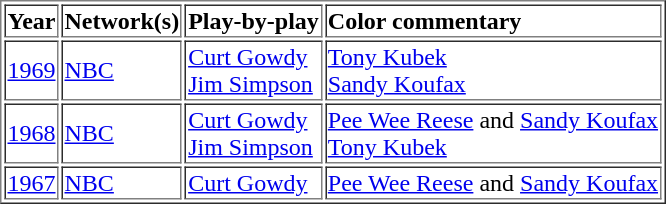<table border="1" cellpadding="1">
<tr>
<td><strong>Year</strong></td>
<td><strong>Network(s)</strong></td>
<td><strong>Play-by-play</strong></td>
<td><strong>Color commentary</strong></td>
</tr>
<tr>
<td><a href='#'>1969</a></td>
<td><a href='#'>NBC</a></td>
<td><a href='#'>Curt Gowdy</a><br><a href='#'>Jim Simpson</a></td>
<td><a href='#'>Tony Kubek</a><br><a href='#'>Sandy Koufax</a></td>
</tr>
<tr>
<td><a href='#'>1968</a></td>
<td><a href='#'>NBC</a></td>
<td><a href='#'>Curt Gowdy</a><br><a href='#'>Jim Simpson</a></td>
<td><a href='#'>Pee Wee Reese</a> and <a href='#'>Sandy Koufax</a><br><a href='#'>Tony Kubek</a></td>
</tr>
<tr>
<td><a href='#'>1967</a></td>
<td><a href='#'>NBC</a></td>
<td><a href='#'>Curt Gowdy</a></td>
<td><a href='#'>Pee Wee Reese</a> and <a href='#'>Sandy Koufax</a></td>
</tr>
</table>
